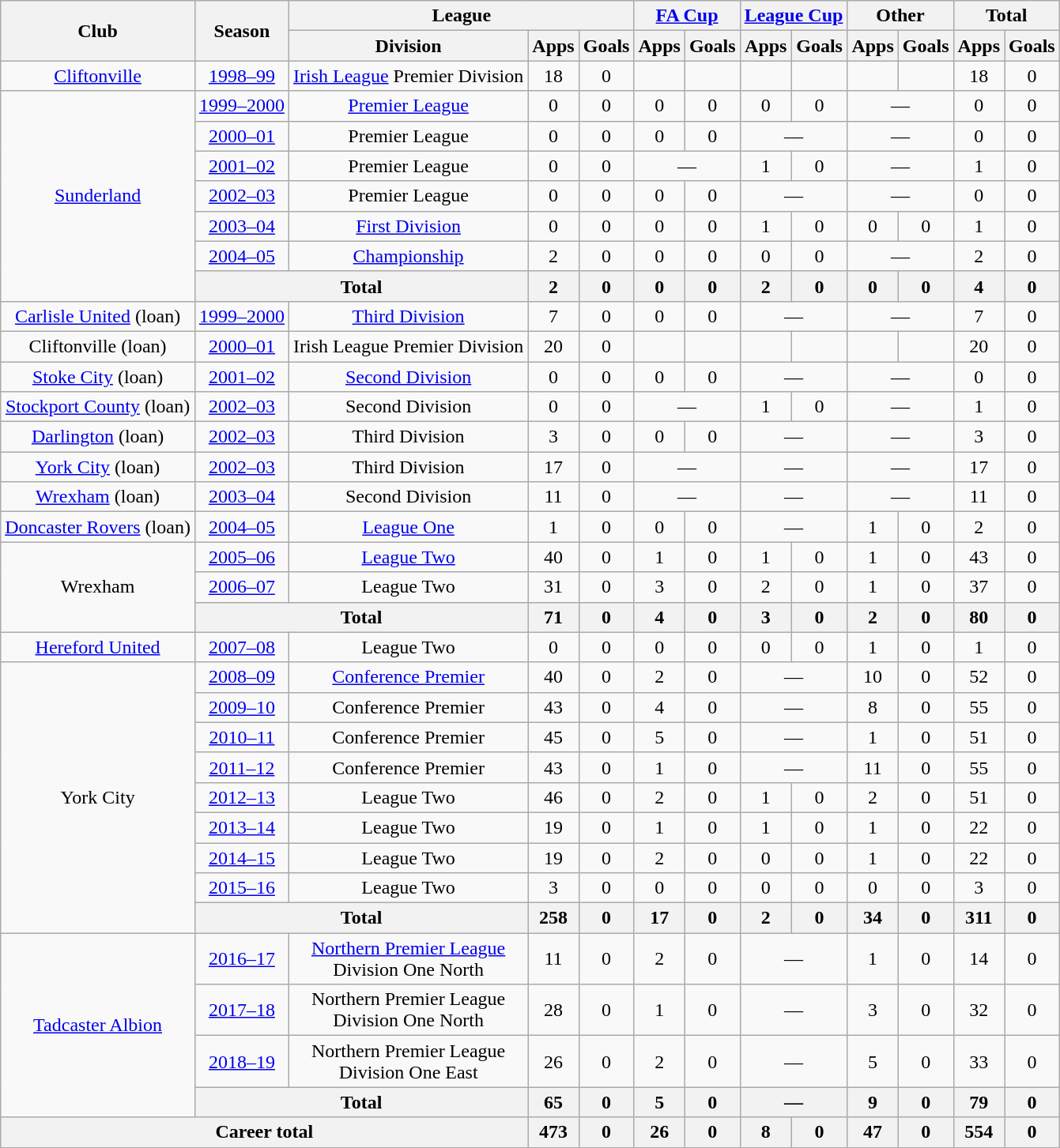<table class=wikitable style=text-align:center>
<tr>
<th rowspan=2>Club</th>
<th rowspan=2>Season</th>
<th colspan=3>League</th>
<th colspan=2><a href='#'>FA Cup</a></th>
<th colspan=2><a href='#'>League Cup</a></th>
<th colspan=2>Other</th>
<th colspan=2>Total</th>
</tr>
<tr>
<th>Division</th>
<th>Apps</th>
<th>Goals</th>
<th>Apps</th>
<th>Goals</th>
<th>Apps</th>
<th>Goals</th>
<th>Apps</th>
<th>Goals</th>
<th>Apps</th>
<th>Goals</th>
</tr>
<tr>
<td><a href='#'>Cliftonville</a></td>
<td><a href='#'>1998–99</a></td>
<td><a href='#'>Irish League</a> Premier Division</td>
<td>18</td>
<td>0</td>
<td></td>
<td></td>
<td></td>
<td></td>
<td></td>
<td></td>
<td>18</td>
<td>0</td>
</tr>
<tr>
<td rowspan=7><a href='#'>Sunderland</a></td>
<td><a href='#'>1999–2000</a></td>
<td><a href='#'>Premier League</a></td>
<td>0</td>
<td>0</td>
<td>0</td>
<td>0</td>
<td>0</td>
<td>0</td>
<td colspan=2>—</td>
<td>0</td>
<td>0</td>
</tr>
<tr>
<td><a href='#'>2000–01</a></td>
<td>Premier League</td>
<td>0</td>
<td>0</td>
<td>0</td>
<td>0</td>
<td colspan=2>—</td>
<td colspan=2>—</td>
<td>0</td>
<td>0</td>
</tr>
<tr>
<td><a href='#'>2001–02</a></td>
<td>Premier League</td>
<td>0</td>
<td>0</td>
<td colspan=2>—</td>
<td>1</td>
<td>0</td>
<td colspan=2>—</td>
<td>1</td>
<td>0</td>
</tr>
<tr>
<td><a href='#'>2002–03</a></td>
<td>Premier League</td>
<td>0</td>
<td>0</td>
<td>0</td>
<td>0</td>
<td colspan=2>—</td>
<td colspan=2>—</td>
<td>0</td>
<td>0</td>
</tr>
<tr>
<td><a href='#'>2003–04</a></td>
<td><a href='#'>First Division</a></td>
<td>0</td>
<td>0</td>
<td>0</td>
<td>0</td>
<td>1</td>
<td>0</td>
<td>0</td>
<td>0</td>
<td>1</td>
<td>0</td>
</tr>
<tr>
<td><a href='#'>2004–05</a></td>
<td><a href='#'>Championship</a></td>
<td>2</td>
<td>0</td>
<td>0</td>
<td>0</td>
<td>0</td>
<td>0</td>
<td colspan=2>—</td>
<td>2</td>
<td>0</td>
</tr>
<tr>
<th colspan=2>Total</th>
<th>2</th>
<th>0</th>
<th>0</th>
<th>0</th>
<th>2</th>
<th>0</th>
<th>0</th>
<th>0</th>
<th>4</th>
<th>0</th>
</tr>
<tr>
<td><a href='#'>Carlisle United</a> (loan)</td>
<td><a href='#'>1999–2000</a></td>
<td><a href='#'>Third Division</a></td>
<td>7</td>
<td>0</td>
<td>0</td>
<td>0</td>
<td colspan=2>—</td>
<td colspan=2>—</td>
<td>7</td>
<td>0</td>
</tr>
<tr>
<td>Cliftonville (loan)</td>
<td><a href='#'>2000–01</a></td>
<td>Irish League Premier Division</td>
<td>20</td>
<td>0</td>
<td></td>
<td></td>
<td></td>
<td></td>
<td></td>
<td></td>
<td>20</td>
<td>0</td>
</tr>
<tr>
<td><a href='#'>Stoke City</a> (loan)</td>
<td><a href='#'>2001–02</a></td>
<td><a href='#'>Second Division</a></td>
<td>0</td>
<td>0</td>
<td>0</td>
<td>0</td>
<td colspan=2>—</td>
<td colspan=2>—</td>
<td>0</td>
<td>0</td>
</tr>
<tr>
<td><a href='#'>Stockport County</a> (loan)</td>
<td><a href='#'>2002–03</a></td>
<td>Second Division</td>
<td>0</td>
<td>0</td>
<td colspan=2>—</td>
<td>1</td>
<td>0</td>
<td colspan=2>—</td>
<td>1</td>
<td>0</td>
</tr>
<tr>
<td><a href='#'>Darlington</a> (loan)</td>
<td><a href='#'>2002–03</a></td>
<td>Third Division</td>
<td>3</td>
<td>0</td>
<td>0</td>
<td>0</td>
<td colspan=2>—</td>
<td colspan=2>—</td>
<td>3</td>
<td>0</td>
</tr>
<tr>
<td><a href='#'>York City</a> (loan)</td>
<td><a href='#'>2002–03</a></td>
<td>Third Division</td>
<td>17</td>
<td>0</td>
<td colspan=2>—</td>
<td colspan=2>—</td>
<td colspan=2>—</td>
<td>17</td>
<td>0</td>
</tr>
<tr>
<td><a href='#'>Wrexham</a> (loan)</td>
<td><a href='#'>2003–04</a></td>
<td>Second Division</td>
<td>11</td>
<td>0</td>
<td colspan=2>—</td>
<td colspan=2>—</td>
<td colspan=2>—</td>
<td>11</td>
<td>0</td>
</tr>
<tr>
<td><a href='#'>Doncaster Rovers</a> (loan)</td>
<td><a href='#'>2004–05</a></td>
<td><a href='#'>League One</a></td>
<td>1</td>
<td>0</td>
<td>0</td>
<td>0</td>
<td colspan=2>—</td>
<td>1</td>
<td>0</td>
<td>2</td>
<td>0</td>
</tr>
<tr>
<td rowspan=3>Wrexham</td>
<td><a href='#'>2005–06</a></td>
<td><a href='#'>League Two</a></td>
<td>40</td>
<td>0</td>
<td>1</td>
<td>0</td>
<td>1</td>
<td>0</td>
<td>1</td>
<td>0</td>
<td>43</td>
<td>0</td>
</tr>
<tr>
<td><a href='#'>2006–07</a></td>
<td>League Two</td>
<td>31</td>
<td>0</td>
<td>3</td>
<td>0</td>
<td>2</td>
<td>0</td>
<td>1</td>
<td>0</td>
<td>37</td>
<td>0</td>
</tr>
<tr>
<th colspan=2>Total</th>
<th>71</th>
<th>0</th>
<th>4</th>
<th>0</th>
<th>3</th>
<th>0</th>
<th>2</th>
<th>0</th>
<th>80</th>
<th>0</th>
</tr>
<tr>
<td><a href='#'>Hereford United</a></td>
<td><a href='#'>2007–08</a></td>
<td>League Two</td>
<td>0</td>
<td>0</td>
<td>0</td>
<td>0</td>
<td>0</td>
<td>0</td>
<td>1</td>
<td>0</td>
<td>1</td>
<td>0</td>
</tr>
<tr>
<td rowspan=9>York City</td>
<td><a href='#'>2008–09</a></td>
<td><a href='#'>Conference Premier</a></td>
<td>40</td>
<td>0</td>
<td>2</td>
<td>0</td>
<td colspan=2>—</td>
<td>10</td>
<td>0</td>
<td>52</td>
<td>0</td>
</tr>
<tr>
<td><a href='#'>2009–10</a></td>
<td>Conference Premier</td>
<td>43</td>
<td>0</td>
<td>4</td>
<td>0</td>
<td colspan=2>—</td>
<td>8</td>
<td>0</td>
<td>55</td>
<td>0</td>
</tr>
<tr>
<td><a href='#'>2010–11</a></td>
<td>Conference Premier</td>
<td>45</td>
<td>0</td>
<td>5</td>
<td>0</td>
<td colspan=2>—</td>
<td>1</td>
<td>0</td>
<td>51</td>
<td>0</td>
</tr>
<tr>
<td><a href='#'>2011–12</a></td>
<td>Conference Premier</td>
<td>43</td>
<td>0</td>
<td>1</td>
<td>0</td>
<td colspan=2>—</td>
<td>11</td>
<td>0</td>
<td>55</td>
<td>0</td>
</tr>
<tr>
<td><a href='#'>2012–13</a></td>
<td>League Two</td>
<td>46</td>
<td>0</td>
<td>2</td>
<td>0</td>
<td>1</td>
<td>0</td>
<td>2</td>
<td>0</td>
<td>51</td>
<td>0</td>
</tr>
<tr>
<td><a href='#'>2013–14</a></td>
<td>League Two</td>
<td>19</td>
<td>0</td>
<td>1</td>
<td>0</td>
<td>1</td>
<td>0</td>
<td>1</td>
<td>0</td>
<td>22</td>
<td>0</td>
</tr>
<tr>
<td><a href='#'>2014–15</a></td>
<td>League Two</td>
<td>19</td>
<td>0</td>
<td>2</td>
<td>0</td>
<td>0</td>
<td>0</td>
<td>1</td>
<td>0</td>
<td>22</td>
<td>0</td>
</tr>
<tr>
<td><a href='#'>2015–16</a></td>
<td>League Two</td>
<td>3</td>
<td>0</td>
<td>0</td>
<td>0</td>
<td>0</td>
<td>0</td>
<td>0</td>
<td>0</td>
<td>3</td>
<td>0</td>
</tr>
<tr>
<th colspan=2>Total</th>
<th>258</th>
<th>0</th>
<th>17</th>
<th>0</th>
<th>2</th>
<th>0</th>
<th>34</th>
<th>0</th>
<th>311</th>
<th>0</th>
</tr>
<tr>
<td rowspan=4><a href='#'>Tadcaster Albion</a></td>
<td><a href='#'>2016–17</a></td>
<td><a href='#'>Northern Premier League</a><br>Division One North</td>
<td>11</td>
<td>0</td>
<td>2</td>
<td>0</td>
<td colspan=2>—</td>
<td>1</td>
<td>0</td>
<td>14</td>
<td>0</td>
</tr>
<tr>
<td><a href='#'>2017–18</a></td>
<td>Northern Premier League<br>Division One North</td>
<td>28</td>
<td>0</td>
<td>1</td>
<td>0</td>
<td colspan=2>—</td>
<td>3</td>
<td>0</td>
<td>32</td>
<td>0</td>
</tr>
<tr>
<td><a href='#'>2018–19</a></td>
<td>Northern Premier League<br>Division One East</td>
<td>26</td>
<td>0</td>
<td>2</td>
<td>0</td>
<td colspan=2>—</td>
<td>5</td>
<td>0</td>
<td>33</td>
<td>0</td>
</tr>
<tr>
<th colspan=2>Total</th>
<th>65</th>
<th>0</th>
<th>5</th>
<th>0</th>
<th colspan=2>—</th>
<th>9</th>
<th>0</th>
<th>79</th>
<th>0</th>
</tr>
<tr>
<th colspan=3>Career total</th>
<th>473</th>
<th>0</th>
<th>26</th>
<th>0</th>
<th>8</th>
<th>0</th>
<th>47</th>
<th>0</th>
<th>554</th>
<th>0</th>
</tr>
</table>
